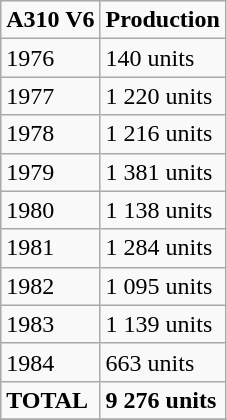<table class="wikitable">
<tr>
<td><strong>A310 V6</strong></td>
<td><strong>Production</strong></td>
</tr>
<tr>
<td>1976</td>
<td>140 units</td>
</tr>
<tr>
<td>1977</td>
<td>1 220 units</td>
</tr>
<tr>
<td>1978</td>
<td>1 216 units</td>
</tr>
<tr>
<td>1979</td>
<td>1 381 units</td>
</tr>
<tr>
<td>1980</td>
<td>1 138 units</td>
</tr>
<tr>
<td>1981</td>
<td>1 284 units</td>
</tr>
<tr>
<td>1982</td>
<td>1 095 units</td>
</tr>
<tr>
<td>1983</td>
<td>1 139 units</td>
</tr>
<tr>
<td>1984</td>
<td>663 units</td>
</tr>
<tr>
<td><strong>TOTAL</strong></td>
<td><strong>9 276 units</strong></td>
</tr>
<tr>
</tr>
</table>
